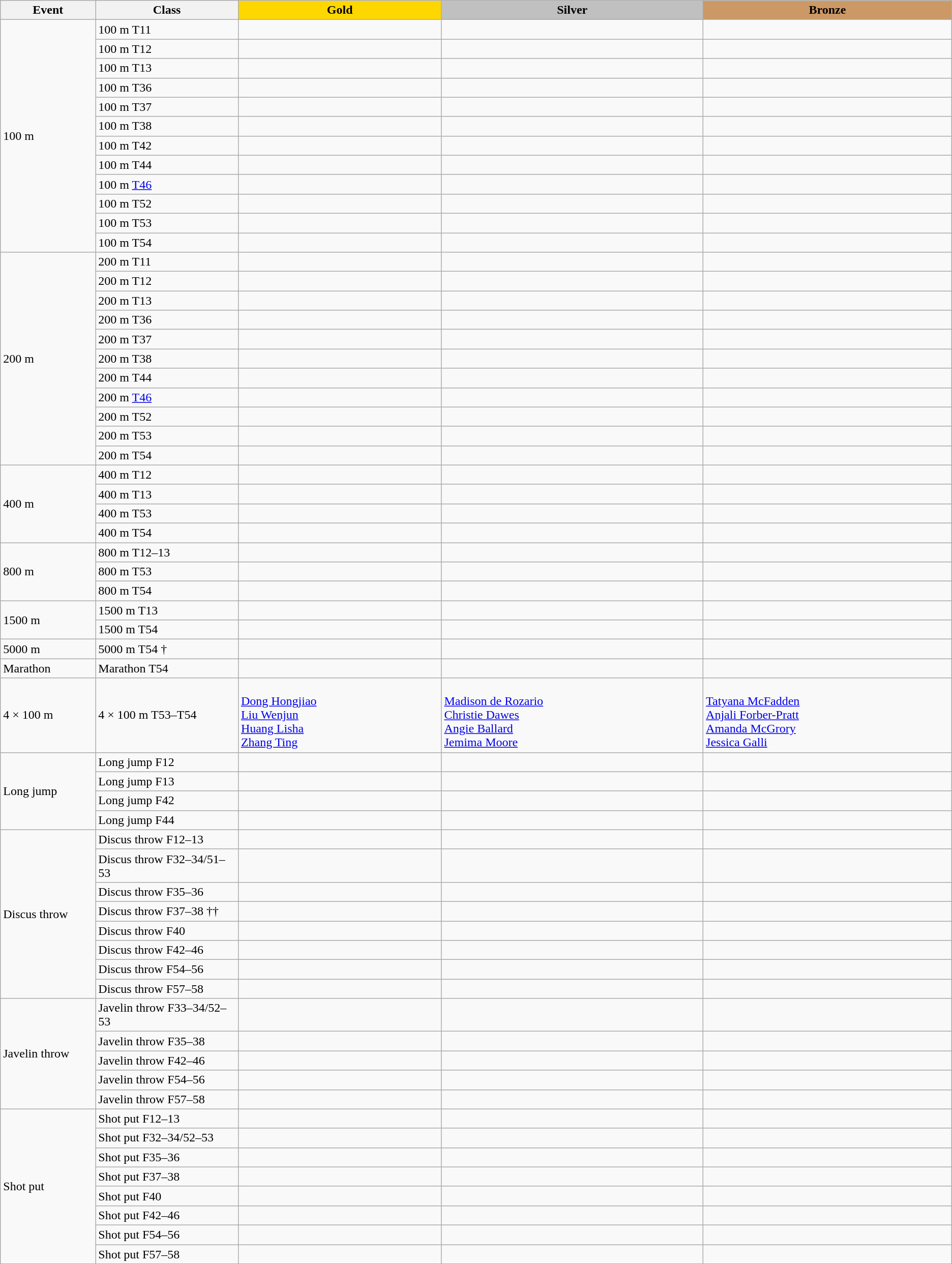<table class=wikitable style="font-size:100%">
<tr>
<th rowspan="1" width="10%">Event</th>
<th rowspan="1" width="15%">Class</th>
<th rowspan="1" style="background:gold;">Gold</th>
<th colspan="1" style="background:silver;">Silver</th>
<th colspan="1" style="background:#CC9966;">Bronze</th>
</tr>
<tr>
<td rowspan="12">100 m</td>
<td>100 m T11<br></td>
<td></td>
<td></td>
<td></td>
</tr>
<tr>
<td>100 m T12<br></td>
<td></td>
<td></td>
<td></td>
</tr>
<tr>
<td>100 m T13<br></td>
<td></td>
<td></td>
<td></td>
</tr>
<tr>
<td>100 m T36<br></td>
<td></td>
<td></td>
<td></td>
</tr>
<tr>
<td>100 m T37<br></td>
<td></td>
<td></td>
<td></td>
</tr>
<tr>
<td>100 m T38<br></td>
<td></td>
<td></td>
<td></td>
</tr>
<tr>
<td>100 m T42<br></td>
<td></td>
<td></td>
<td></td>
</tr>
<tr>
<td>100 m T44<br></td>
<td></td>
<td></td>
<td></td>
</tr>
<tr>
<td>100 m <a href='#'>T46</a><br></td>
<td></td>
<td></td>
<td></td>
</tr>
<tr>
<td>100 m T52<br></td>
<td></td>
<td></td>
<td></td>
</tr>
<tr>
<td>100 m T53<br></td>
<td></td>
<td></td>
<td></td>
</tr>
<tr>
<td>100 m T54<br></td>
<td></td>
<td></td>
<td></td>
</tr>
<tr>
<td rowspan="11">200 m</td>
<td>200 m T11<br></td>
<td></td>
<td></td>
<td></td>
</tr>
<tr>
<td>200 m T12<br></td>
<td></td>
<td></td>
<td></td>
</tr>
<tr>
<td>200 m T13<br></td>
<td></td>
<td></td>
<td></td>
</tr>
<tr>
<td>200 m T36<br></td>
<td></td>
<td></td>
<td></td>
</tr>
<tr>
<td>200 m T37<br></td>
<td></td>
<td></td>
<td></td>
</tr>
<tr>
<td>200 m T38<br></td>
<td></td>
<td></td>
<td></td>
</tr>
<tr>
<td>200 m T44<br></td>
<td></td>
<td></td>
<td></td>
</tr>
<tr>
<td>200 m <a href='#'>T46</a><br></td>
<td></td>
<td></td>
<td></td>
</tr>
<tr>
<td>200 m T52<br></td>
<td></td>
<td></td>
<td></td>
</tr>
<tr>
<td>200 m T53<br></td>
<td></td>
<td></td>
<td></td>
</tr>
<tr>
<td>200 m T54<br></td>
<td></td>
<td></td>
<td></td>
</tr>
<tr>
<td rowspan="4">400 m</td>
<td>400 m T12<br></td>
<td></td>
<td></td>
<td></td>
</tr>
<tr>
<td>400 m T13<br></td>
<td></td>
<td></td>
<td></td>
</tr>
<tr>
<td>400 m T53<br></td>
<td></td>
<td></td>
<td></td>
</tr>
<tr>
<td>400 m T54<br></td>
<td></td>
<td></td>
<td></td>
</tr>
<tr>
<td rowspan="3">800 m</td>
<td>800 m T12–13<br></td>
<td></td>
<td></td>
<td></td>
</tr>
<tr>
<td>800 m T53<br></td>
<td></td>
<td></td>
<td></td>
</tr>
<tr>
<td>800 m T54<br></td>
<td></td>
<td></td>
<td></td>
</tr>
<tr>
<td rowspan="2">1500 m</td>
<td>1500 m T13<br></td>
<td></td>
<td></td>
<td></td>
</tr>
<tr>
<td>1500 m T54<br></td>
<td></td>
<td></td>
<td></td>
</tr>
<tr>
<td rowspan="1">5000 m</td>
<td>5000 m T54 †<br></td>
<td></td>
<td></td>
<td></td>
</tr>
<tr>
<td rowspan="1">Marathon</td>
<td>Marathon T54<br></td>
<td></td>
<td></td>
<td></td>
</tr>
<tr>
<td rowspan="1">4 × 100 m</td>
<td>4 × 100 m T53–T54<br></td>
<td> <br> <a href='#'>Dong Hongjiao</a> <br> <a href='#'>Liu Wenjun</a> <br> <a href='#'>Huang Lisha</a> <br> <a href='#'>Zhang Ting</a></td>
<td> <br> <a href='#'>Madison de Rozario</a> <br> <a href='#'>Christie Dawes</a> <br> <a href='#'>Angie Ballard</a> <br> <a href='#'>Jemima Moore</a></td>
<td> <br> <a href='#'>Tatyana McFadden</a> <br> <a href='#'>Anjali Forber-Pratt</a> <br> <a href='#'>Amanda McGrory</a> <br> <a href='#'>Jessica Galli</a></td>
</tr>
<tr>
<td rowspan="4">Long jump</td>
<td>Long jump F12<br></td>
<td></td>
<td></td>
<td></td>
</tr>
<tr>
<td>Long jump F13<br></td>
<td></td>
<td></td>
<td></td>
</tr>
<tr>
<td>Long jump F42<br></td>
<td></td>
<td></td>
<td></td>
</tr>
<tr>
<td>Long jump F44<br></td>
<td></td>
<td></td>
<td></td>
</tr>
<tr>
<td rowspan="8">Discus throw</td>
<td>Discus throw F12–13<br></td>
<td></td>
<td></td>
<td></td>
</tr>
<tr>
<td>Discus throw F32–34/51–53<br></td>
<td></td>
<td></td>
<td></td>
</tr>
<tr>
<td>Discus throw F35–36<br></td>
<td></td>
<td></td>
<td></td>
</tr>
<tr>
<td>Discus throw F37–38 ††<br></td>
<td></td>
<td></td>
<td></td>
</tr>
<tr>
<td>Discus throw F40<br></td>
<td></td>
<td></td>
<td></td>
</tr>
<tr>
<td>Discus throw F42–46<br></td>
<td></td>
<td></td>
<td></td>
</tr>
<tr>
<td>Discus throw F54–56<br></td>
<td></td>
<td></td>
<td></td>
</tr>
<tr>
<td>Discus throw F57–58<br></td>
<td></td>
<td></td>
<td></td>
</tr>
<tr>
<td rowspan="5">Javelin throw</td>
<td>Javelin throw F33–34/52–53<br></td>
<td></td>
<td></td>
<td></td>
</tr>
<tr>
<td>Javelin throw F35–38<br></td>
<td></td>
<td></td>
<td></td>
</tr>
<tr>
<td>Javelin throw F42–46<br></td>
<td></td>
<td></td>
<td></td>
</tr>
<tr>
<td>Javelin throw F54–56<br></td>
<td></td>
<td></td>
<td></td>
</tr>
<tr>
<td>Javelin throw F57–58<br></td>
<td></td>
<td></td>
<td></td>
</tr>
<tr>
<td rowspan="8">Shot put</td>
<td>Shot put F12–13<br></td>
<td></td>
<td></td>
<td></td>
</tr>
<tr>
<td>Shot put F32–34/52–53<br></td>
<td></td>
<td></td>
<td></td>
</tr>
<tr>
<td>Shot put F35–36<br></td>
<td></td>
<td></td>
<td></td>
</tr>
<tr>
<td>Shot put F37–38<br></td>
<td></td>
<td></td>
<td></td>
</tr>
<tr>
<td>Shot put F40<br></td>
<td></td>
<td></td>
<td></td>
</tr>
<tr>
<td>Shot put F42–46<br></td>
<td></td>
<td></td>
<td></td>
</tr>
<tr>
<td>Shot put F54–56<br></td>
<td></td>
<td></td>
<td></td>
</tr>
<tr>
<td>Shot put F57–58<br></td>
<td></td>
<td></td>
<td></td>
</tr>
</table>
